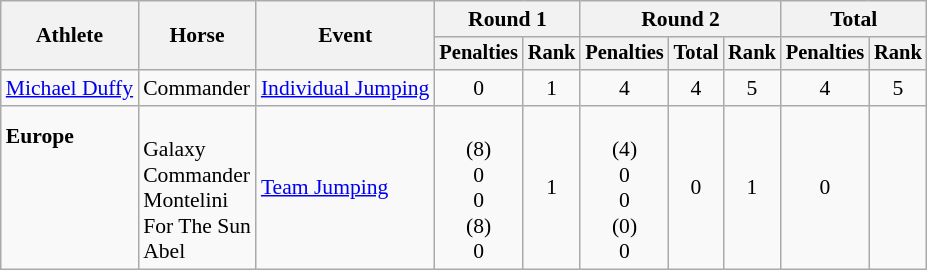<table class="wikitable" border="1" style="font-size:90%">
<tr>
<th rowspan=2>Athlete</th>
<th rowspan=2>Horse</th>
<th rowspan=2>Event</th>
<th colspan=2>Round 1</th>
<th colspan=3>Round 2</th>
<th colspan=2>Total</th>
</tr>
<tr style="font-size:95%">
<th>Penalties</th>
<th>Rank</th>
<th>Penalties</th>
<th>Total</th>
<th>Rank</th>
<th>Penalties</th>
<th>Rank</th>
</tr>
<tr align=center>
<td align=left><a href='#'>Michael Duffy</a></td>
<td align=left>Commander</td>
<td align=left><a href='#'>Individual Jumping</a></td>
<td>0</td>
<td>1</td>
<td>4</td>
<td>4</td>
<td>5</td>
<td>4</td>
<td>5</td>
</tr>
<tr align=center>
<td align=left><strong>Europe</strong><br><br><br><br><br></td>
<td align=left> <br>Galaxy<br>Commander<br>Montelini<br>For The Sun<br>Abel</td>
<td align=left><a href='#'>Team Jumping</a></td>
<td> <br>(8)<br>0<br>0<br>(8)<br>0</td>
<td>1</td>
<td> <br>(4)<br>0<br>0<br>(0)<br>0</td>
<td>0</td>
<td>1</td>
<td>0</td>
<td></td>
</tr>
</table>
